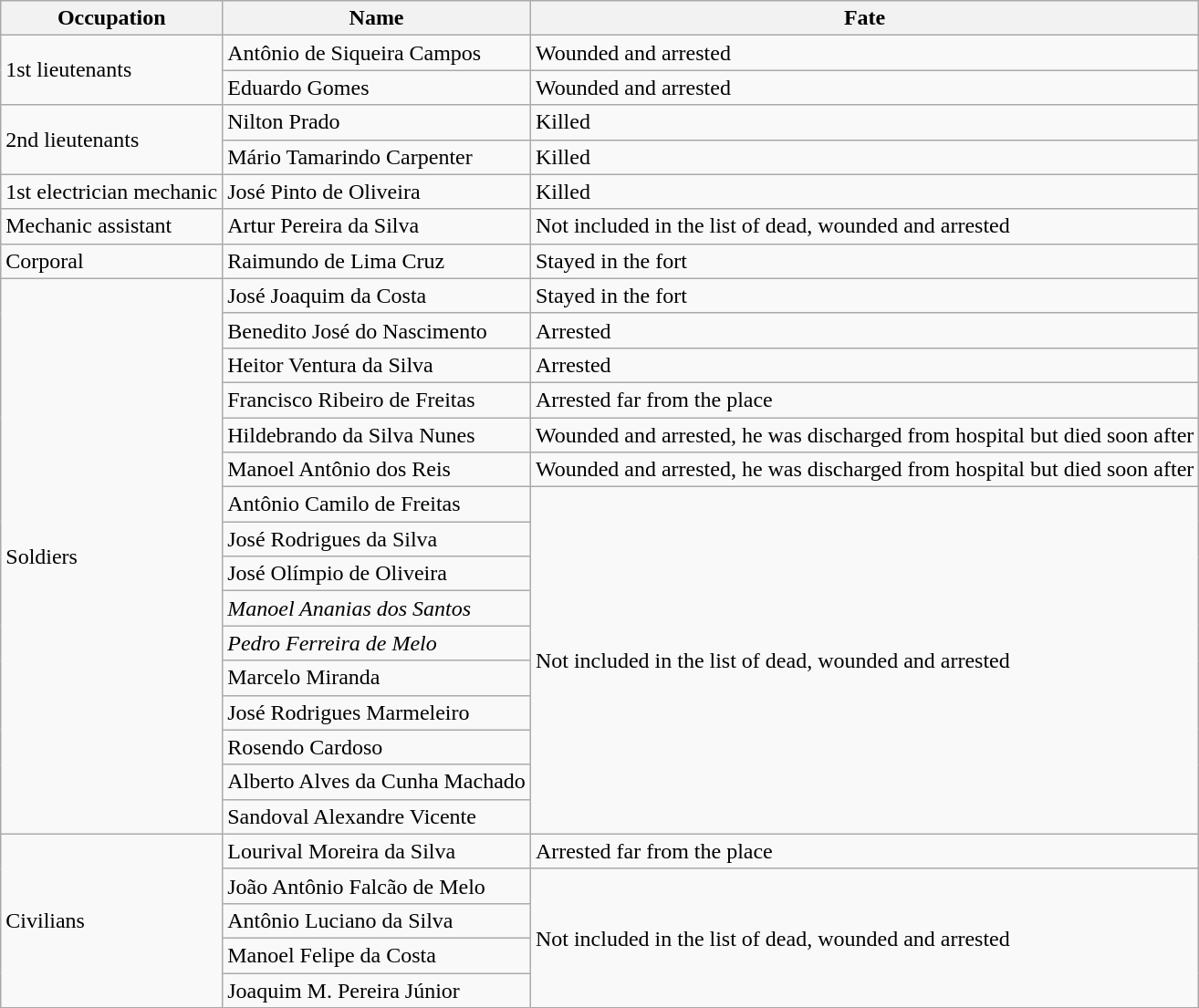<table class="wikitable mw-collapsible mw-collapsed">
<tr>
<th>Occupation</th>
<th>Name</th>
<th>Fate</th>
</tr>
<tr>
<td rowspan="2">1st lieutenants</td>
<td>Antônio de Siqueira Campos</td>
<td>Wounded and arrested</td>
</tr>
<tr>
<td>Eduardo Gomes</td>
<td>Wounded and arrested</td>
</tr>
<tr>
<td rowspan="2">2nd lieutenants</td>
<td>Nilton Prado</td>
<td>Killed</td>
</tr>
<tr>
<td>Mário Tamarindo Carpenter</td>
<td>Killed</td>
</tr>
<tr>
<td>1st electrician mechanic</td>
<td>José Pinto de Oliveira</td>
<td>Killed</td>
</tr>
<tr>
<td>Mechanic assistant</td>
<td>Artur Pereira da Silva</td>
<td>Not included in the list of dead, wounded and arrested</td>
</tr>
<tr>
<td>Corporal</td>
<td>Raimundo de Lima Cruz</td>
<td>Stayed in the fort</td>
</tr>
<tr>
<td rowspan="16">Soldiers</td>
<td>José Joaquim da Costa</td>
<td>Stayed in the fort</td>
</tr>
<tr>
<td>Benedito José do Nascimento</td>
<td>Arrested</td>
</tr>
<tr>
<td>Heitor Ventura da Silva</td>
<td>Arrested</td>
</tr>
<tr>
<td>Francisco Ribeiro de Freitas</td>
<td>Arrested far from the place</td>
</tr>
<tr>
<td>Hildebrando da Silva Nunes</td>
<td>Wounded and arrested, he was discharged from hospital but died soon after</td>
</tr>
<tr>
<td>Manoel Antônio dos Reis</td>
<td>Wounded and arrested, he was discharged from hospital but died soon after</td>
</tr>
<tr>
<td>Antônio Camilo de Freitas</td>
<td rowspan="10">Not included in the list of dead, wounded and arrested</td>
</tr>
<tr>
<td>José Rodrigues da Silva</td>
</tr>
<tr>
<td>José Olímpio de Oliveira</td>
</tr>
<tr>
<td><em>Manoel Ananias dos Santos</em></td>
</tr>
<tr>
<td><em>Pedro Ferreira de Melo</em></td>
</tr>
<tr>
<td>Marcelo Miranda</td>
</tr>
<tr>
<td>José Rodrigues Marmeleiro</td>
</tr>
<tr>
<td>Rosendo Cardoso</td>
</tr>
<tr>
<td>Alberto Alves da Cunha Machado</td>
</tr>
<tr>
<td>Sandoval Alexandre Vicente</td>
</tr>
<tr>
<td rowspan="5">Civilians</td>
<td>Lourival Moreira da Silva</td>
<td>Arrested far from the place</td>
</tr>
<tr>
<td>João Antônio Falcão de Melo</td>
<td rowspan="4">Not included in the list of dead, wounded and arrested</td>
</tr>
<tr>
<td>Antônio Luciano da Silva</td>
</tr>
<tr>
<td>Manoel Felipe da Costa</td>
</tr>
<tr>
<td>Joaquim M. Pereira Júnior</td>
</tr>
</table>
